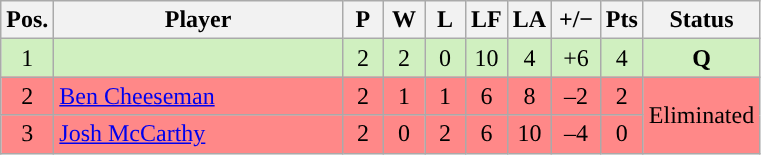<table class="wikitable" style="text-align:center; margin: 1em auto 1em auto, align:left">
<tr>
<th width=20>Pos.</th>
<th width=185>Player</th>
<th width=20>P</th>
<th width=20>W</th>
<th width=20>L</th>
<th width=20>LF</th>
<th width=20>LA</th>
<th width=25>+/−</th>
<th width=20>Pts</th>
<th width=70>Status</th>
</tr>
<tr style="background:#D0F0C0;">
<td>1</td>
<td align=left></td>
<td>2</td>
<td>2</td>
<td>0</td>
<td>10</td>
<td>4</td>
<td>+6</td>
<td>4</td>
<td><strong>Q</strong></td>
</tr>
<tr style="background:#FF8888;">
<td>2</td>
<td align=left> <a href='#'>Ben Cheeseman</a></td>
<td>2</td>
<td>1</td>
<td>1</td>
<td>6</td>
<td>8</td>
<td>–2</td>
<td>2</td>
<td rowspan=2>Eliminated</td>
</tr>
<tr style="background:#FF8888;">
<td>3</td>
<td align=left> <a href='#'>Josh McCarthy</a></td>
<td>2</td>
<td>0</td>
<td>2</td>
<td>6</td>
<td>10</td>
<td>–4</td>
<td>0</td>
</tr>
</table>
